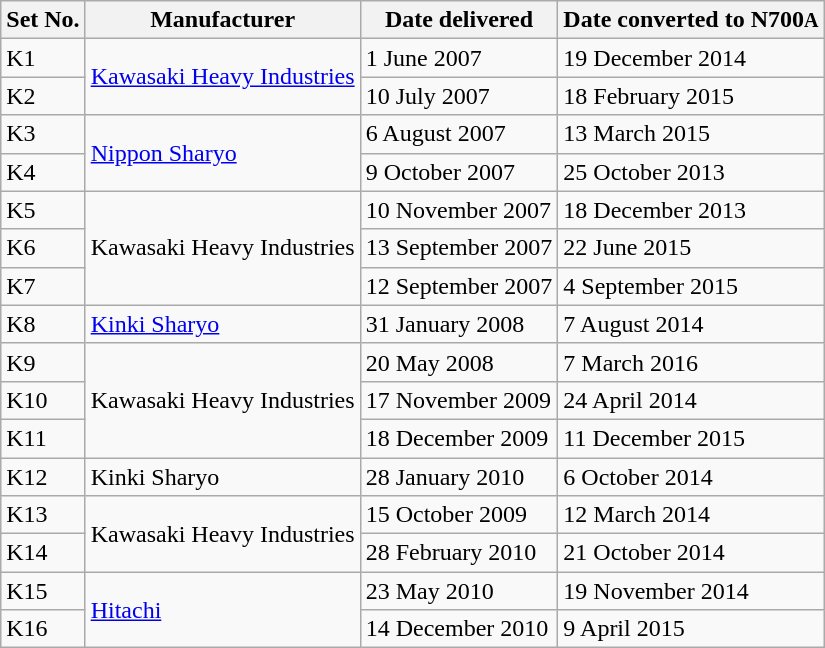<table class="wikitable">
<tr>
<th>Set No.</th>
<th>Manufacturer</th>
<th>Date delivered</th>
<th>Date converted to N700<small>A</small></th>
</tr>
<tr>
<td>K1</td>
<td rowspan="2"><a href='#'>Kawasaki Heavy Industries</a></td>
<td>1 June 2007</td>
<td>19 December 2014</td>
</tr>
<tr>
<td>K2</td>
<td>10 July 2007</td>
<td>18 February 2015</td>
</tr>
<tr>
<td>K3</td>
<td rowspan="2"><a href='#'>Nippon Sharyo</a></td>
<td>6 August 2007</td>
<td>13 March 2015</td>
</tr>
<tr>
<td>K4</td>
<td>9 October 2007</td>
<td>25 October 2013</td>
</tr>
<tr>
<td>K5</td>
<td rowspan="3">Kawasaki Heavy Industries</td>
<td>10 November 2007</td>
<td>18 December 2013</td>
</tr>
<tr>
<td>K6</td>
<td>13 September 2007</td>
<td>22 June 2015</td>
</tr>
<tr>
<td>K7</td>
<td>12 September 2007</td>
<td>4 September 2015</td>
</tr>
<tr>
<td>K8</td>
<td><a href='#'>Kinki Sharyo</a></td>
<td>31 January 2008</td>
<td>7 August 2014</td>
</tr>
<tr>
<td>K9</td>
<td rowspan="3">Kawasaki Heavy Industries</td>
<td>20 May 2008</td>
<td>7 March 2016</td>
</tr>
<tr>
<td>K10</td>
<td>17 November 2009</td>
<td>24 April 2014</td>
</tr>
<tr>
<td>K11</td>
<td>18 December 2009</td>
<td>11 December 2015</td>
</tr>
<tr>
<td>K12</td>
<td>Kinki Sharyo</td>
<td>28 January 2010</td>
<td>6 October 2014</td>
</tr>
<tr>
<td>K13</td>
<td rowspan="2">Kawasaki Heavy Industries</td>
<td>15 October 2009</td>
<td>12 March 2014</td>
</tr>
<tr>
<td>K14</td>
<td>28 February 2010</td>
<td>21 October 2014</td>
</tr>
<tr>
<td>K15</td>
<td rowspan="2"><a href='#'>Hitachi</a></td>
<td>23 May 2010</td>
<td>19 November 2014</td>
</tr>
<tr>
<td>K16</td>
<td>14 December 2010</td>
<td>9 April 2015</td>
</tr>
</table>
